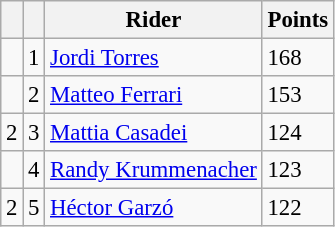<table class="wikitable" style="font-size: 95%;">
<tr>
<th></th>
<th></th>
<th>Rider</th>
<th>Points</th>
</tr>
<tr>
<td></td>
<td align=center>1</td>
<td> <a href='#'>Jordi Torres</a></td>
<td align=left>168</td>
</tr>
<tr>
<td></td>
<td align=center>2</td>
<td> <a href='#'>Matteo Ferrari</a></td>
<td align=left>153</td>
</tr>
<tr>
<td> 2</td>
<td align=center>3</td>
<td> <a href='#'>Mattia Casadei</a></td>
<td align=left>124</td>
</tr>
<tr>
<td></td>
<td align=center>4</td>
<td> <a href='#'>Randy Krummenacher</a></td>
<td align=left>123</td>
</tr>
<tr>
<td> 2</td>
<td align=center>5</td>
<td> <a href='#'>Héctor Garzó</a></td>
<td align=left>122</td>
</tr>
</table>
